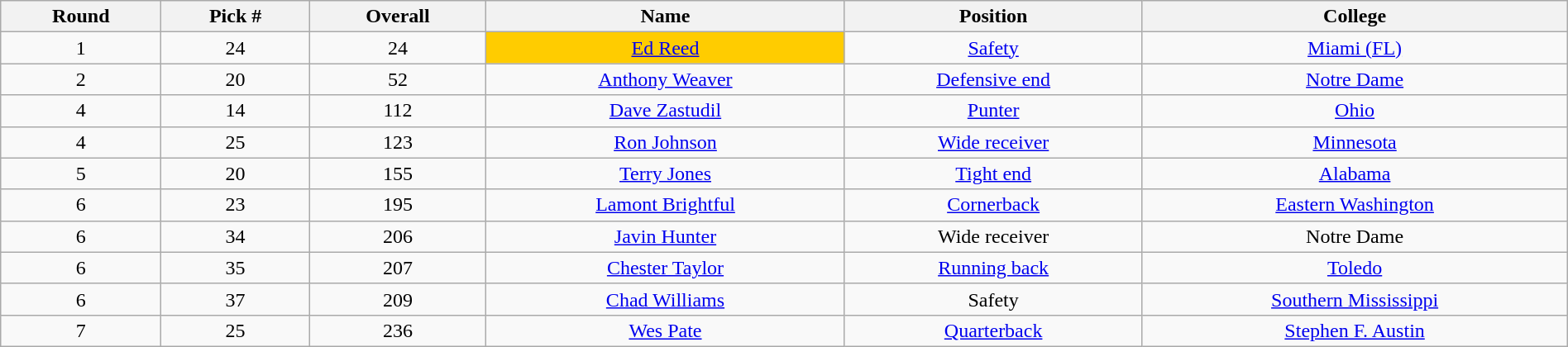<table class="wikitable sortable sortable" style="width: 100%; text-align:center">
<tr>
<th>Round</th>
<th>Pick #</th>
<th>Overall</th>
<th>Name</th>
<th>Position</th>
<th>College</th>
</tr>
<tr>
<td>1</td>
<td>24</td>
<td>24</td>
<td bgcolor=#FFCC00><a href='#'>Ed Reed</a></td>
<td><a href='#'>Safety</a></td>
<td><a href='#'>Miami (FL)</a></td>
</tr>
<tr>
<td>2</td>
<td>20</td>
<td>52</td>
<td><a href='#'>Anthony Weaver</a></td>
<td><a href='#'>Defensive end</a></td>
<td><a href='#'>Notre Dame</a></td>
</tr>
<tr>
<td>4</td>
<td>14</td>
<td>112</td>
<td><a href='#'>Dave Zastudil</a></td>
<td><a href='#'>Punter</a></td>
<td><a href='#'>Ohio</a></td>
</tr>
<tr>
<td>4</td>
<td>25</td>
<td>123</td>
<td><a href='#'>Ron Johnson</a></td>
<td><a href='#'>Wide receiver</a></td>
<td><a href='#'>Minnesota</a></td>
</tr>
<tr>
<td>5</td>
<td>20</td>
<td>155</td>
<td><a href='#'>Terry Jones</a></td>
<td><a href='#'>Tight end</a></td>
<td><a href='#'>Alabama</a></td>
</tr>
<tr>
<td>6</td>
<td>23</td>
<td>195</td>
<td><a href='#'>Lamont Brightful</a></td>
<td><a href='#'>Cornerback</a></td>
<td><a href='#'>Eastern Washington</a></td>
</tr>
<tr>
<td>6</td>
<td>34</td>
<td>206</td>
<td><a href='#'>Javin Hunter</a></td>
<td>Wide receiver</td>
<td>Notre Dame</td>
</tr>
<tr>
<td>6</td>
<td>35</td>
<td>207</td>
<td><a href='#'>Chester Taylor</a></td>
<td><a href='#'>Running back</a></td>
<td><a href='#'>Toledo</a></td>
</tr>
<tr>
<td>6</td>
<td>37</td>
<td>209</td>
<td><a href='#'>Chad Williams</a></td>
<td>Safety</td>
<td><a href='#'>Southern Mississippi</a></td>
</tr>
<tr>
<td>7</td>
<td>25</td>
<td>236</td>
<td><a href='#'>Wes Pate</a></td>
<td><a href='#'>Quarterback</a></td>
<td><a href='#'>Stephen F. Austin</a></td>
</tr>
</table>
